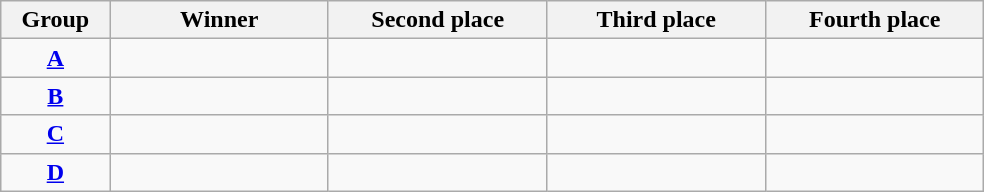<table class=wikitable>
<tr>
<th width=8%>Group</th>
<th width=16%>Winner</th>
<th width=16%>Second place</th>
<th width=16%>Third place</th>
<th width=16%>Fourth place</th>
</tr>
<tr>
<td align=center><strong><a href='#'>A</a></strong></td>
<td></td>
<td></td>
<td></td>
<td></td>
</tr>
<tr>
<td align=center><strong><a href='#'>B</a></strong></td>
<td></td>
<td></td>
<td></td>
<td></td>
</tr>
<tr>
<td align=center><strong><a href='#'>C</a></strong></td>
<td></td>
<td></td>
<td></td>
<td></td>
</tr>
<tr>
<td align=center><strong><a href='#'>D</a></strong></td>
<td></td>
<td></td>
<td></td>
<td></td>
</tr>
</table>
